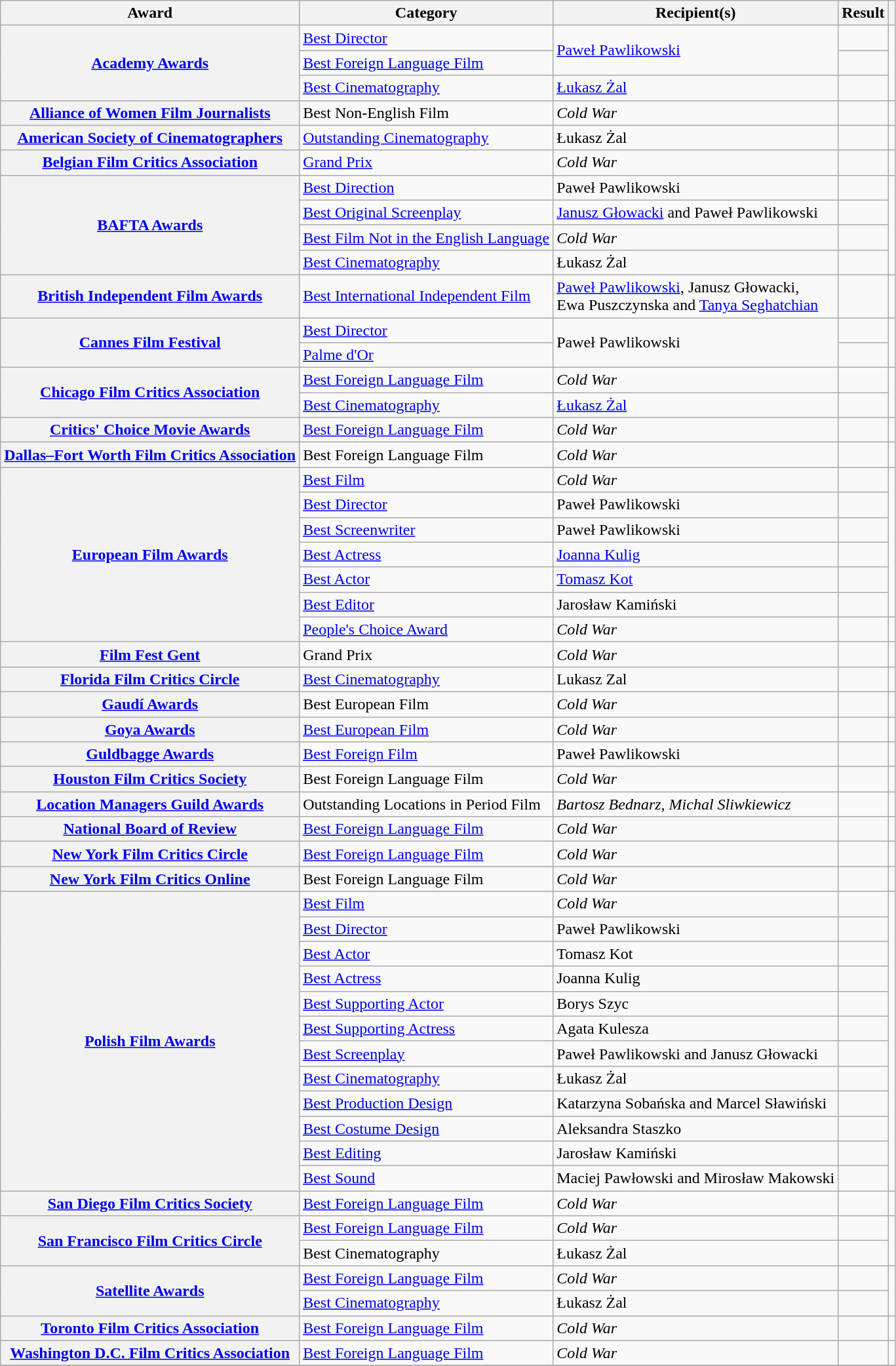<table class="wikitable plainrowheaders sortable">
<tr>
<th scope="col">Award</th>
<th scope="col">Category</th>
<th scope="col">Recipient(s)</th>
<th scope="col">Result</th>
<th scope="col" class="unsortable"></th>
</tr>
<tr>
<th scope="row" rowspan="3"><a href='#'>Academy Awards</a></th>
<td><a href='#'>Best Director</a></td>
<td rowspan="2"><a href='#'>Paweł Pawlikowski</a></td>
<td></td>
<td style="text-align:center;" rowspan="3"></td>
</tr>
<tr>
<td><a href='#'>Best Foreign Language Film</a></td>
<td></td>
</tr>
<tr>
<td><a href='#'>Best Cinematography</a></td>
<td><a href='#'>Łukasz Żal</a></td>
<td></td>
</tr>
<tr>
<th scope="row"><a href='#'>Alliance of Women Film Journalists</a></th>
<td>Best Non-English Film</td>
<td><em>Cold War</em></td>
<td></td>
<td style="text-align:center;"></td>
</tr>
<tr>
<th scope="row"><a href='#'>American Society of Cinematographers</a></th>
<td><a href='#'>Outstanding Cinematography</a></td>
<td>Łukasz Żal</td>
<td></td>
<td style="text-align:center;"></td>
</tr>
<tr>
<th scope="row"><a href='#'>Belgian Film Critics Association</a></th>
<td><a href='#'>Grand Prix</a></td>
<td><em>Cold War</em></td>
<td></td>
<td style="text-align:center;"></td>
</tr>
<tr>
<th scope="row" rowspan="4"><a href='#'>BAFTA Awards</a></th>
<td><a href='#'>Best Direction</a></td>
<td>Paweł Pawlikowski</td>
<td></td>
<td rowspan="4" style="text-align:center;"><br></td>
</tr>
<tr>
<td><a href='#'>Best Original Screenplay</a></td>
<td><a href='#'>Janusz Głowacki</a> and Paweł Pawlikowski</td>
<td></td>
</tr>
<tr>
<td><a href='#'>Best Film Not in the English Language</a></td>
<td><em>Cold War</em></td>
<td></td>
</tr>
<tr>
<td><a href='#'>Best Cinematography</a></td>
<td>Łukasz Żal</td>
<td></td>
</tr>
<tr>
<th scope="row"><a href='#'>British Independent Film Awards</a></th>
<td><a href='#'>Best International Independent Film</a></td>
<td><a href='#'>Paweł Pawlikowski</a>, Janusz Głowacki, <br> Ewa Puszczynska and <a href='#'>Tanya Seghatchian</a></td>
<td></td>
<td style="text-align:center;"></td>
</tr>
<tr>
<th scope="row" rowspan=2><a href='#'>Cannes Film Festival</a></th>
<td><a href='#'>Best Director</a></td>
<td rowspan=2>Paweł Pawlikowski</td>
<td></td>
<td style="text-align:center;" rowspan=2></td>
</tr>
<tr>
<td><a href='#'>Palme d'Or</a></td>
<td></td>
</tr>
<tr>
<th scope="row" rowspan=2><a href='#'>Chicago Film Critics Association</a></th>
<td><a href='#'>Best Foreign Language Film</a></td>
<td><em>Cold War</em></td>
<td></td>
<td style="text-align:center;" rowspan="2"></td>
</tr>
<tr>
<td><a href='#'>Best Cinematography</a></td>
<td><a href='#'>Łukasz Żal</a></td>
<td></td>
</tr>
<tr>
<th scope="row"><a href='#'>Critics' Choice Movie Awards</a></th>
<td><a href='#'>Best Foreign Language Film</a></td>
<td><em>Cold War</em></td>
<td></td>
<td style="text-align:center;"></td>
</tr>
<tr>
<th scope="row"><a href='#'>Dallas–Fort Worth Film Critics Association</a></th>
<td>Best Foreign Language Film</td>
<td><em>Cold War</em></td>
<td></td>
<td style="text-align:center;" rowspan="1"></td>
</tr>
<tr>
<th scope="row" rowspan=7><a href='#'>European Film Awards</a></th>
<td><a href='#'>Best Film</a></td>
<td><em>Cold War</em></td>
<td></td>
<td style="text-align:center;" rowspan="6"></td>
</tr>
<tr>
<td><a href='#'>Best Director</a></td>
<td>Paweł Pawlikowski</td>
<td></td>
</tr>
<tr>
<td><a href='#'>Best Screenwriter</a></td>
<td>Paweł Pawlikowski</td>
<td></td>
</tr>
<tr>
<td><a href='#'>Best Actress</a></td>
<td><a href='#'>Joanna Kulig</a></td>
<td></td>
</tr>
<tr>
<td><a href='#'>Best Actor</a></td>
<td><a href='#'>Tomasz Kot</a></td>
<td></td>
</tr>
<tr>
<td><a href='#'>Best Editor</a></td>
<td>Jarosław Kamiński</td>
<td></td>
</tr>
<tr>
<td><a href='#'>People's Choice Award</a></td>
<td><em>Cold War</em></td>
<td></td>
<td style="text-align:center;"><br></td>
</tr>
<tr>
<th scope="row"><a href='#'>Film Fest Gent</a></th>
<td>Grand Prix</td>
<td><em>Cold War</em></td>
<td></td>
<td style="text-align:center;"></td>
</tr>
<tr>
<th scope="row"><a href='#'>Florida Film Critics Circle</a></th>
<td><a href='#'>Best Cinematography</a></td>
<td>Lukasz Zal</td>
<td></td>
<td style="text-align:center;"></td>
</tr>
<tr>
<th scope="row"><a href='#'>Gaudí Awards</a></th>
<td>Best European Film</td>
<td><em>Cold War</em></td>
<td></td>
<td style="text-align:center;"></td>
</tr>
<tr>
<th scope="row"><a href='#'>Goya Awards</a></th>
<td><a href='#'>Best European Film</a></td>
<td><em>Cold War</em></td>
<td></td>
<td style="text-align:center;"></td>
</tr>
<tr>
<th scope="row"><a href='#'>Guldbagge Awards</a></th>
<td><a href='#'>Best Foreign Film</a></td>
<td>Paweł Pawlikowski</td>
<td></td>
<td style="text-align:center;"></td>
</tr>
<tr>
<th scope="row"><a href='#'>Houston Film Critics Society</a></th>
<td>Best Foreign Language Film</td>
<td><em>Cold War</em></td>
<td></td>
<td style="text-align:center;"></td>
</tr>
<tr>
<th scope="row"><a href='#'>Location Managers Guild Awards</a></th>
<td>Outstanding Locations in Period Film</td>
<td><em>Bartosz Bednarz, Michal Sliwkiewicz</em></td>
<td></td>
<td style="text-align:center;"></td>
</tr>
<tr>
<th scope="row"><a href='#'>National Board of Review</a></th>
<td><a href='#'>Best Foreign Language Film</a></td>
<td><em>Cold War</em></td>
<td></td>
<td style="text-align:center;"></td>
</tr>
<tr>
<th scope="row"><a href='#'>New York Film Critics Circle</a></th>
<td><a href='#'>Best Foreign Language Film</a></td>
<td><em>Cold War</em></td>
<td></td>
<td style="text-align:center;"></td>
</tr>
<tr>
<th scope="row"><a href='#'>New York Film Critics Online</a></th>
<td>Best Foreign Language Film</td>
<td><em>Cold War</em></td>
<td></td>
<td style="text-align:center;"></td>
</tr>
<tr>
<th rowspan="12" scope="row"><a href='#'>Polish Film Awards</a></th>
<td><a href='#'>Best Film</a></td>
<td><em>Cold War</em></td>
<td></td>
<td rowspan="12" style="text-align:center;"></td>
</tr>
<tr>
<td><a href='#'>Best Director</a></td>
<td>Paweł Pawlikowski</td>
<td></td>
</tr>
<tr>
<td><a href='#'>Best Actor</a></td>
<td>Tomasz Kot</td>
<td></td>
</tr>
<tr>
<td><a href='#'>Best Actress</a></td>
<td>Joanna Kulig</td>
<td></td>
</tr>
<tr>
<td><a href='#'>Best Supporting Actor</a></td>
<td>Borys Szyc</td>
<td></td>
</tr>
<tr>
<td><a href='#'>Best Supporting Actress</a></td>
<td>Agata Kulesza</td>
<td></td>
</tr>
<tr>
<td><a href='#'>Best Screenplay</a></td>
<td>Paweł Pawlikowski and Janusz Głowacki</td>
<td></td>
</tr>
<tr>
<td><a href='#'>Best Cinematography</a></td>
<td>Łukasz Żal</td>
<td></td>
</tr>
<tr>
<td><a href='#'>Best Production Design</a></td>
<td>Katarzyna Sobańska and Marcel Sławiński</td>
<td></td>
</tr>
<tr>
<td><a href='#'>Best Costume Design</a></td>
<td>Aleksandra Staszko</td>
<td></td>
</tr>
<tr>
<td><a href='#'>Best Editing</a></td>
<td>Jarosław Kamiński</td>
<td></td>
</tr>
<tr>
<td><a href='#'>Best Sound</a></td>
<td>Maciej Pawłowski and Mirosław Makowski</td>
<td></td>
</tr>
<tr>
<th scope="row"><a href='#'>San Diego Film Critics Society</a></th>
<td><a href='#'>Best Foreign Language Film</a></td>
<td><em>Cold War</em></td>
<td></td>
<td style="text-align:center;"></td>
</tr>
<tr>
<th scope="row" rowspan=2><a href='#'>San Francisco Film Critics Circle</a></th>
<td><a href='#'>Best Foreign Language Film</a></td>
<td><em>Cold War</em></td>
<td></td>
<td style="text-align:center;" rowspan="2"></td>
</tr>
<tr>
<td>Best Cinematography</td>
<td>Łukasz Żal</td>
<td></td>
</tr>
<tr>
<th scope="row" rowspan=2><a href='#'>Satellite Awards</a></th>
<td><a href='#'>Best Foreign Language Film</a></td>
<td><em>Cold War</em></td>
<td></td>
<td style="text-align:center;" rowspan="2"></td>
</tr>
<tr>
<td><a href='#'>Best Cinematography</a></td>
<td>Łukasz Żal</td>
<td></td>
</tr>
<tr>
<th scope="row"><a href='#'>Toronto Film Critics Association</a></th>
<td><a href='#'>Best Foreign Language Film</a></td>
<td><em>Cold War</em></td>
<td></td>
<td style="text-align:center;" rowspan="1"></td>
</tr>
<tr>
<th scope="row"><a href='#'>Washington D.C. Film Critics Association</a></th>
<td><a href='#'>Best Foreign Language Film</a></td>
<td><em>Cold War</em></td>
<td></td>
<td style="text-align:center;"></td>
</tr>
<tr>
</tr>
</table>
